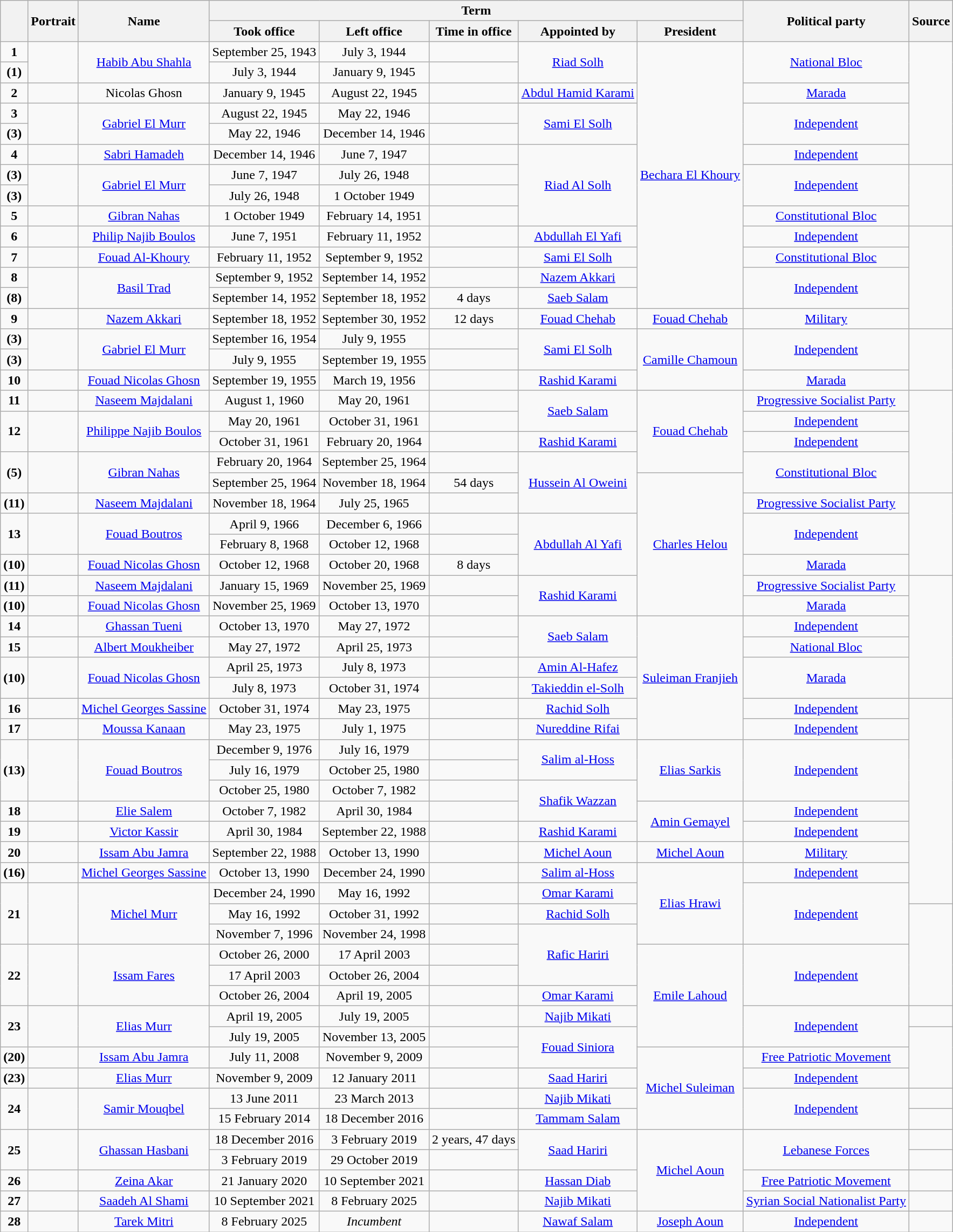<table class="wikitable" style="text-align:center;">
<tr>
<th rowspan="2"></th>
<th rowspan="2">Portrait</th>
<th rowspan="2">Name<br></th>
<th colspan="5">Term</th>
<th rowspan="2">Political party</th>
<th rowspan="2">Source</th>
</tr>
<tr>
<th>Took office</th>
<th>Left office</th>
<th>Time in office</th>
<th>Appointed by</th>
<th>President</th>
</tr>
<tr>
<td><strong>1</strong></td>
<td rowspan="2"></td>
<td rowspan="2"><a href='#'>Habib Abu Shahla</a></td>
<td>September 25, 1943</td>
<td>July 3, 1944</td>
<td></td>
<td rowspan="2"><a href='#'>Riad Solh</a></td>
<td rowspan="13"><a href='#'>Bechara El Khoury</a></td>
<td rowspan="2"> <a href='#'>National Bloc</a></td>
<td rowspan="6"></td>
</tr>
<tr>
<td><strong>(1)</strong></td>
<td>July 3, 1944</td>
<td>January 9, 1945</td>
<td></td>
</tr>
<tr>
<td><strong>2</strong></td>
<td></td>
<td>Nicolas Ghosn</td>
<td>January 9, 1945</td>
<td>August 22, 1945</td>
<td></td>
<td><a href='#'>Abdul Hamid Karami</a></td>
<td> <a href='#'>Marada</a></td>
</tr>
<tr>
<td><strong>3</strong></td>
<td rowspan="2"></td>
<td rowspan="2"><a href='#'>Gabriel El Murr</a></td>
<td>August 22, 1945</td>
<td>May 22, 1946</td>
<td></td>
<td rowspan="2"><a href='#'>Sami El Solh</a></td>
<td rowspan="2"> <a href='#'>Independent</a></td>
</tr>
<tr>
<td><strong>(3)</strong></td>
<td>May 22, 1946</td>
<td>December 14, 1946</td>
<td></td>
</tr>
<tr>
<td><strong>4</strong></td>
<td></td>
<td><a href='#'>Sabri Hamadeh</a></td>
<td>December 14, 1946</td>
<td>June 7, 1947</td>
<td></td>
<td rowspan="4"><a href='#'>Riad Al Solh</a></td>
<td> <a href='#'>Independent</a></td>
</tr>
<tr>
<td><strong>(3)</strong></td>
<td rowspan="2"></td>
<td rowspan="2"><a href='#'>Gabriel El Murr</a></td>
<td>June 7, 1947</td>
<td>July 26, 1948</td>
<td></td>
<td rowspan="2"> <a href='#'>Independent</a></td>
<td rowspan="3"></td>
</tr>
<tr>
<td><strong>(3)</strong></td>
<td>July 26, 1948</td>
<td>1 October 1949</td>
<td></td>
</tr>
<tr>
<td><strong>5</strong></td>
<td></td>
<td><a href='#'>Gibran Nahas</a></td>
<td>1 October 1949</td>
<td>February 14, 1951</td>
<td></td>
<td> <a href='#'>Constitutional Bloc</a></td>
</tr>
<tr>
<td><strong>6</strong></td>
<td></td>
<td><a href='#'>Philip Najib Boulos</a></td>
<td>June 7, 1951</td>
<td>February 11, 1952</td>
<td></td>
<td><a href='#'>Abdullah El Yafi</a></td>
<td> <a href='#'>Independent</a></td>
<td rowspan="5"></td>
</tr>
<tr>
<td><strong>7</strong></td>
<td></td>
<td><a href='#'>Fouad Al-Khoury</a></td>
<td>February 11, 1952</td>
<td>September 9, 1952</td>
<td></td>
<td><a href='#'>Sami El Solh</a></td>
<td> <a href='#'>Constitutional Bloc</a></td>
</tr>
<tr>
<td><strong>8</strong></td>
<td rowspan="2"></td>
<td rowspan="2"><a href='#'>Basil Trad</a></td>
<td>September 9, 1952</td>
<td>September 14, 1952</td>
<td></td>
<td><a href='#'>Nazem Akkari</a></td>
<td rowspan="2"> <a href='#'>Independent</a></td>
</tr>
<tr>
<td><strong>(8)</strong></td>
<td>September 14, 1952</td>
<td>September 18, 1952</td>
<td>4 days</td>
<td><a href='#'>Saeb Salam</a></td>
</tr>
<tr>
<td><strong>9</strong></td>
<td></td>
<td><a href='#'>Nazem Akkari</a></td>
<td>September 18, 1952</td>
<td>September 30, 1952</td>
<td>12 days</td>
<td><a href='#'>Fouad Chehab</a></td>
<td><a href='#'>Fouad Chehab</a></td>
<td> <a href='#'>Military</a></td>
</tr>
<tr>
<td><strong>(3)</strong></td>
<td rowspan="2"></td>
<td rowspan="2"><a href='#'>Gabriel El Murr</a></td>
<td>September 16, 1954</td>
<td>July 9, 1955</td>
<td></td>
<td rowspan="2"><a href='#'>Sami El Solh</a></td>
<td rowspan="3"><a href='#'>Camille Chamoun</a></td>
<td rowspan="2"> <a href='#'>Independent</a></td>
<td rowspan="3"></td>
</tr>
<tr>
<td><strong>(3)</strong></td>
<td>July 9, 1955</td>
<td>September 19, 1955</td>
<td></td>
</tr>
<tr>
<td><strong>10</strong></td>
<td></td>
<td><a href='#'>Fouad Nicolas Ghosn</a></td>
<td>September 19, 1955</td>
<td>March 19, 1956</td>
<td></td>
<td><a href='#'>Rashid Karami</a></td>
<td> <a href='#'>Marada</a></td>
</tr>
<tr>
<td><strong>11</strong></td>
<td></td>
<td><a href='#'>Naseem Majdalani</a></td>
<td>August 1, 1960</td>
<td>May 20, 1961</td>
<td></td>
<td rowspan="2"><a href='#'>Saeb Salam</a></td>
<td rowspan="4"><a href='#'>Fouad Chehab</a></td>
<td> <a href='#'>Progressive Socialist Party</a></td>
<td rowspan="5"></td>
</tr>
<tr>
<td rowspan="2"><strong>12</strong></td>
<td rowspan="2"></td>
<td rowspan="2"><a href='#'>Philippe Najib Boulos</a></td>
<td>May 20, 1961</td>
<td>October 31, 1961</td>
<td></td>
<td> <a href='#'>Independent</a></td>
</tr>
<tr>
<td>October 31, 1961</td>
<td>February 20, 1964</td>
<td></td>
<td><a href='#'>Rashid Karami</a></td>
<td> <a href='#'>Independent</a></td>
</tr>
<tr>
<td rowspan="2"><strong>(5)</strong></td>
<td rowspan="2"></td>
<td rowspan="2"><a href='#'>Gibran Nahas</a></td>
<td>February 20, 1964</td>
<td>September 25, 1964</td>
<td></td>
<td rowspan="3"><a href='#'>Hussein Al Oweini</a></td>
<td rowspan="2"> <a href='#'>Constitutional Bloc</a></td>
</tr>
<tr>
<td>September 25, 1964</td>
<td>November 18, 1964</td>
<td>54 days</td>
<td rowspan="7"><a href='#'>Charles Helou</a></td>
</tr>
<tr>
<td><strong>(11)</strong></td>
<td></td>
<td><a href='#'>Naseem Majdalani</a></td>
<td>November 18, 1964</td>
<td>July 25, 1965</td>
<td></td>
<td> <a href='#'>Progressive Socialist Party</a></td>
<td rowspan="4"></td>
</tr>
<tr>
<td rowspan="2"><strong>13</strong></td>
<td rowspan="2"></td>
<td rowspan="2"><a href='#'>Fouad Boutros</a></td>
<td>April 9, 1966</td>
<td>December 6, 1966</td>
<td></td>
<td rowspan="3"><a href='#'>Abdullah Al Yafi</a></td>
<td rowspan="2"> <a href='#'>Independent</a></td>
</tr>
<tr>
<td>February 8, 1968</td>
<td>October 12, 1968</td>
<td></td>
</tr>
<tr>
<td><strong>(10)</strong></td>
<td></td>
<td><a href='#'>Fouad Nicolas Ghosn</a></td>
<td>October 12, 1968</td>
<td>October 20, 1968</td>
<td>8 days</td>
<td> <a href='#'>Marada</a></td>
</tr>
<tr>
<td><strong>(11)</strong></td>
<td></td>
<td><a href='#'>Naseem Majdalani</a></td>
<td>January 15, 1969</td>
<td>November 25, 1969</td>
<td></td>
<td rowspan="2"><a href='#'>Rashid Karami</a></td>
<td> <a href='#'>Progressive Socialist Party</a></td>
<td rowspan="6"></td>
</tr>
<tr>
<td><strong>(10)</strong></td>
<td></td>
<td><a href='#'>Fouad Nicolas Ghosn</a></td>
<td>November 25, 1969</td>
<td>October 13, 1970</td>
<td></td>
<td> <a href='#'>Marada</a></td>
</tr>
<tr>
<td><strong>14</strong></td>
<td></td>
<td><a href='#'>Ghassan Tueni</a></td>
<td>October 13, 1970</td>
<td>May 27, 1972</td>
<td></td>
<td rowspan="2"><a href='#'>Saeb Salam</a></td>
<td rowspan="6"><a href='#'>Suleiman Franjieh</a></td>
<td> <a href='#'>Independent</a></td>
</tr>
<tr>
<td><strong>15</strong></td>
<td></td>
<td><a href='#'>Albert Moukheiber</a></td>
<td>May 27, 1972</td>
<td>April 25, 1973</td>
<td></td>
<td> <a href='#'>National Bloc</a></td>
</tr>
<tr>
<td rowspan="2"><strong>(10)</strong></td>
<td rowspan="2"></td>
<td rowspan="2"><a href='#'>Fouad Nicolas Ghosn</a></td>
<td>April 25, 1973</td>
<td>July 8, 1973</td>
<td></td>
<td><a href='#'>Amin Al-Hafez</a></td>
<td rowspan="2"> <a href='#'>Marada</a></td>
</tr>
<tr>
<td>July 8, 1973</td>
<td>October 31, 1974</td>
<td></td>
<td><a href='#'>Takieddin el-Solh</a></td>
</tr>
<tr>
<td><strong>16</strong></td>
<td></td>
<td><a href='#'>Michel Georges Sassine</a></td>
<td>October 31, 1974</td>
<td>May 23, 1975</td>
<td></td>
<td><a href='#'>Rachid Solh</a></td>
<td> <a href='#'>Independent</a></td>
<td rowspan="10"></td>
</tr>
<tr>
<td><strong>17</strong></td>
<td></td>
<td><a href='#'>Moussa Kanaan</a></td>
<td>May 23, 1975</td>
<td>July 1, 1975</td>
<td></td>
<td><a href='#'>Nureddine Rifai</a></td>
<td> <a href='#'>Independent</a></td>
</tr>
<tr>
<td rowspan="3"><strong>(13)</strong></td>
<td rowspan="3"></td>
<td rowspan="3"><a href='#'>Fouad Boutros</a></td>
<td>December 9, 1976</td>
<td>July 16, 1979</td>
<td></td>
<td rowspan="2"><a href='#'>Salim al-Hoss</a></td>
<td rowspan="3"><a href='#'>Elias Sarkis</a></td>
<td rowspan="3"> <a href='#'>Independent</a></td>
</tr>
<tr>
<td>July 16, 1979</td>
<td>October 25, 1980</td>
<td></td>
</tr>
<tr>
<td>October 25, 1980</td>
<td>October 7, 1982</td>
<td></td>
<td rowspan="2"><a href='#'>Shafik Wazzan</a></td>
</tr>
<tr>
<td><strong>18</strong></td>
<td></td>
<td><a href='#'>Elie Salem</a></td>
<td>October 7, 1982</td>
<td>April 30, 1984</td>
<td></td>
<td rowspan="2"><a href='#'>Amin Gemayel</a></td>
<td> <a href='#'>Independent</a></td>
</tr>
<tr>
<td><strong>19</strong></td>
<td></td>
<td><a href='#'>Victor Kassir</a></td>
<td>April 30, 1984</td>
<td>September 22, 1988</td>
<td></td>
<td><a href='#'>Rashid Karami</a></td>
<td> <a href='#'>Independent</a></td>
</tr>
<tr>
<td><strong>20</strong></td>
<td></td>
<td><a href='#'>Issam Abu Jamra</a></td>
<td>September 22, 1988</td>
<td>October 13, 1990</td>
<td></td>
<td><a href='#'>Michel Aoun</a></td>
<td><a href='#'>Michel Aoun</a></td>
<td> <a href='#'>Military</a></td>
</tr>
<tr>
<td><strong>(16)</strong></td>
<td></td>
<td><a href='#'>Michel Georges Sassine</a></td>
<td>October 13, 1990</td>
<td>December 24, 1990</td>
<td></td>
<td><a href='#'>Salim al-Hoss</a></td>
<td rowspan="4"><a href='#'>Elias Hrawi</a></td>
<td> <a href='#'>Independent</a></td>
</tr>
<tr>
<td rowspan="3"><strong>21</strong></td>
<td rowspan="3"></td>
<td rowspan="3"><a href='#'>Michel Murr</a></td>
<td>December 24, 1990</td>
<td>May 16, 1992</td>
<td></td>
<td><a href='#'>Omar Karami</a></td>
<td rowspan="3"> <a href='#'>Independent</a></td>
</tr>
<tr>
<td>May 16, 1992</td>
<td>October 31, 1992</td>
<td></td>
<td><a href='#'>Rachid Solh</a></td>
<td rowspan="5"></td>
</tr>
<tr>
<td>November 7, 1996</td>
<td>November 24, 1998</td>
<td></td>
<td rowspan="3"><a href='#'>Rafic Hariri</a></td>
</tr>
<tr>
<td rowspan="3"><strong>22</strong></td>
<td rowspan="3"></td>
<td rowspan="3"><a href='#'>Issam Fares</a></td>
<td>October 26, 2000</td>
<td>17 April 2003</td>
<td></td>
<td rowspan="5"><a href='#'>Emile Lahoud</a></td>
<td rowspan="3"> <a href='#'>Independent</a></td>
</tr>
<tr>
<td>17 April 2003</td>
<td>October 26, 2004</td>
<td></td>
</tr>
<tr>
<td>October 26, 2004</td>
<td>April 19, 2005</td>
<td></td>
<td><a href='#'>Omar Karami</a></td>
</tr>
<tr>
<td rowspan="2"><strong>23</strong></td>
<td rowspan="2"></td>
<td rowspan="2"><a href='#'>Elias Murr</a></td>
<td>April 19, 2005</td>
<td>July 19, 2005</td>
<td></td>
<td><a href='#'>Najib Mikati</a></td>
<td rowspan="2"> <a href='#'>Independent</a></td>
<td></td>
</tr>
<tr>
<td>July 19, 2005</td>
<td>November 13, 2005</td>
<td></td>
<td rowspan="2"><a href='#'>Fouad Siniora</a></td>
<td rowspan="3"></td>
</tr>
<tr>
<td><strong>(20)</strong></td>
<td></td>
<td><a href='#'>Issam Abu Jamra</a></td>
<td>July 11, 2008</td>
<td>November 9, 2009</td>
<td></td>
<td rowspan="4"><a href='#'>Michel Suleiman</a></td>
<td> <a href='#'>Free Patriotic Movement</a></td>
</tr>
<tr>
<td><strong>(23)</strong></td>
<td></td>
<td><a href='#'>Elias Murr</a></td>
<td>November 9, 2009</td>
<td>12 January 2011</td>
<td></td>
<td><a href='#'>Saad Hariri</a></td>
<td> <a href='#'>Independent</a></td>
</tr>
<tr>
<td rowspan="2"><strong>24</strong></td>
<td rowspan="2"></td>
<td rowspan="2"><a href='#'>Samir Mouqbel</a></td>
<td>13 June 2011</td>
<td>23 March 2013</td>
<td></td>
<td><a href='#'>Najib Mikati</a></td>
<td rowspan="2"> <a href='#'>Independent</a></td>
<td></td>
</tr>
<tr>
<td>15 February 2014</td>
<td>18 December 2016</td>
<td></td>
<td><a href='#'>Tammam Salam</a></td>
<td></td>
</tr>
<tr>
<td rowspan="2"><strong>25</strong></td>
<td rowspan="2"></td>
<td rowspan="2"><a href='#'>Ghassan Hasbani</a></td>
<td>18 December 2016</td>
<td>3 February 2019</td>
<td>2 years, 47 days</td>
<td rowspan="2"><a href='#'>Saad Hariri</a></td>
<td rowspan="4"><a href='#'>Michel Aoun</a></td>
<td rowspan="2"> <a href='#'>Lebanese Forces</a></td>
<td></td>
</tr>
<tr>
<td>3 February 2019</td>
<td>29 October 2019</td>
<td></td>
<td></td>
</tr>
<tr>
<td><strong>26</strong></td>
<td></td>
<td><a href='#'>Zeina Akar</a></td>
<td>21 January 2020</td>
<td>10 September 2021</td>
<td></td>
<td><a href='#'>Hassan Diab</a></td>
<td> <a href='#'>Free Patriotic Movement</a></td>
<td></td>
</tr>
<tr>
<td><strong>27</strong></td>
<td></td>
<td><a href='#'>Saadeh Al Shami</a></td>
<td>10 September 2021</td>
<td>8 February 2025</td>
<td></td>
<td><a href='#'>Najib Mikati</a></td>
<td> <a href='#'>Syrian Social Nationalist Party</a></td>
<td></td>
</tr>
<tr>
<td><strong>28</strong></td>
<td></td>
<td><a href='#'>Tarek Mitri</a></td>
<td>8 February 2025</td>
<td><em>Incumbent</em></td>
<td></td>
<td><a href='#'>Nawaf Salam</a></td>
<td><a href='#'>Joseph Aoun</a></td>
<td><a href='#'>Independent</a></td>
<td></td>
</tr>
</table>
